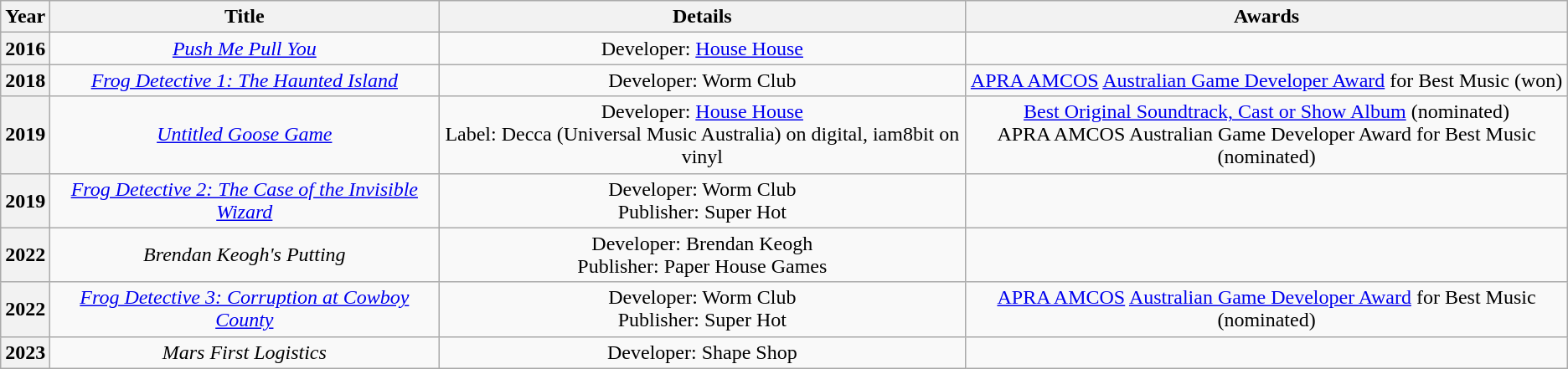<table class="wikitable plainrowheaders" style="text-align:center;" border="1">
<tr>
<th>Year</th>
<th>Title</th>
<th>Details</th>
<th>Awards</th>
</tr>
<tr>
<th>2016</th>
<td><em><a href='#'>Push Me Pull You</a></em></td>
<td>Developer: <a href='#'>House House</a></td>
<td></td>
</tr>
<tr>
<th>2018</th>
<td><em><a href='#'>Frog Detective 1: The Haunted Island</a></em></td>
<td>Developer: Worm Club</td>
<td><a href='#'>APRA AMCOS</a> <a href='#'>Australian Game Developer Award</a> for Best Music (won)</td>
</tr>
<tr>
<th>2019</th>
<td scope="row"><em><a href='#'>Untitled Goose Game</a></em></td>
<td>Developer: <a href='#'>House House</a><br>Label: Decca (Universal Music Australia) on digital, iam8bit on vinyl</td>
<td><a href='#'>Best Original Soundtrack, Cast or Show Album</a> (nominated)<br>APRA AMCOS Australian Game Developer Award for Best Music (nominated)</td>
</tr>
<tr>
<th>2019</th>
<td><em><a href='#'>Frog Detective 2: The Case of the Invisible Wizard</a></em></td>
<td>Developer: Worm Club<br>Publisher: Super Hot</td>
<td></td>
</tr>
<tr>
<th>2022</th>
<td><em>Brendan Keogh's Putting </em></td>
<td>Developer: Brendan Keogh<br>Publisher: Paper House Games</td>
<td></td>
</tr>
<tr>
<th>2022</th>
<td><em><a href='#'>Frog Detective 3: Corruption at Cowboy County</a></em></td>
<td>Developer: Worm Club<br>Publisher: Super Hot</td>
<td><a href='#'>APRA AMCOS</a> <a href='#'>Australian Game Developer Award</a> for Best Music (nominated)</td>
</tr>
<tr>
<th>2023</th>
<td><em>Mars First Logistics</em></td>
<td>Developer: Shape Shop</td>
<td></td>
</tr>
</table>
